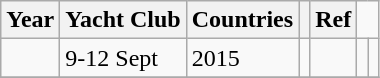<table class="wikitable">
<tr>
<th>Year</th>
<th>Yacht Club</th>
<th>Countries</th>
<th></th>
<th>Ref</th>
</tr>
<tr>
<td></td>
<td>9-12 Sept</td>
<td>2015</td>
<td></td>
<td></td>
<td></td>
<td></td>
</tr>
<tr>
</tr>
</table>
